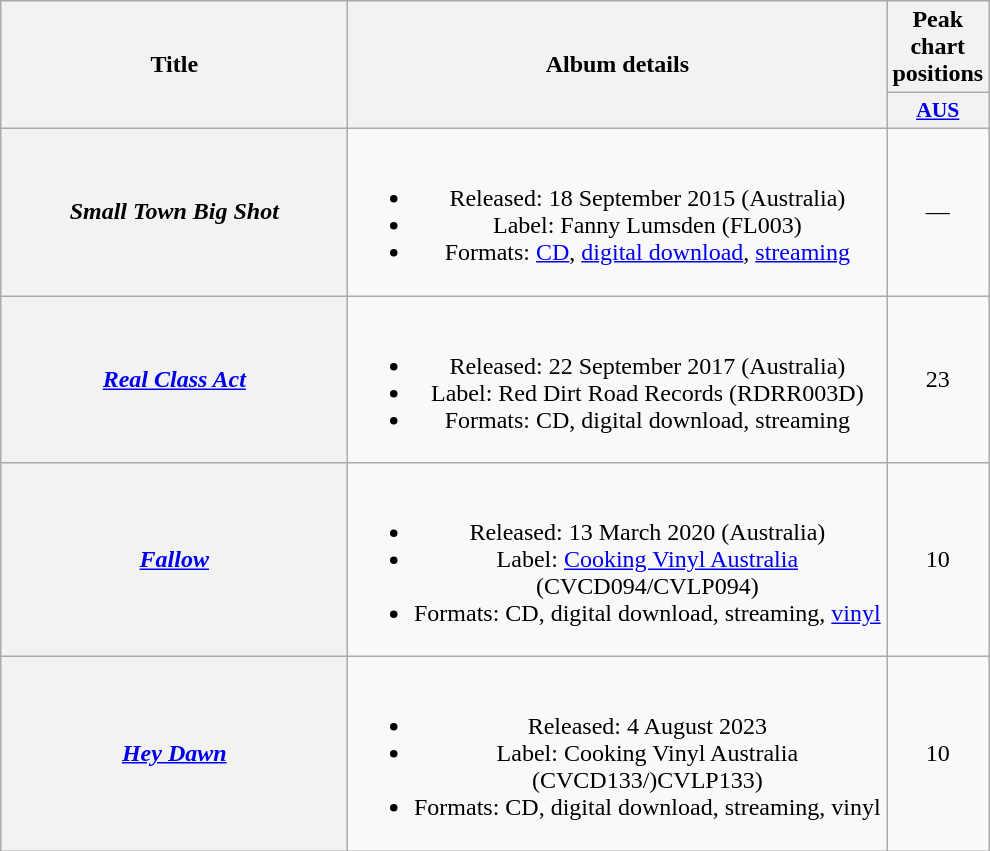<table class="wikitable plainrowheaders" style="text-align:center;">
<tr>
<th scope="col" rowspan="2" style="width:14em;">Title</th>
<th scope="col" rowspan="2" style="width:22em;">Album details</th>
<th scope="col" colspan="1">Peak chart positions</th>
</tr>
<tr>
<th scope="col" style="width:3em;font-size:90%;"><a href='#'>AUS</a><br></th>
</tr>
<tr>
<th scope="row"><em>Small Town Big Shot</em></th>
<td><br><ul><li>Released: 18 September 2015 <span>(Australia)</span></li><li>Label: Fanny Lumsden (FL003)</li><li>Formats: <a href='#'>CD</a>, <a href='#'>digital download</a>, <a href='#'>streaming</a></li></ul></td>
<td>—</td>
</tr>
<tr>
<th scope="row"><em><a href='#'>Real Class Act</a></em></th>
<td><br><ul><li>Released: 22 September 2017 <span>(Australia)</span></li><li>Label: Red Dirt Road Records (RDRR003D)</li><li>Formats: CD, digital download, streaming</li></ul></td>
<td>23</td>
</tr>
<tr>
<th scope="row"><em><a href='#'>Fallow</a></em></th>
<td><br><ul><li>Released: 13 March 2020 <span>(Australia)</span></li><li>Label: <a href='#'>Cooking Vinyl Australia</a> (CVCD094/CVLP094)</li><li>Formats: CD, digital download, streaming, <a href='#'>vinyl</a></li></ul></td>
<td>10</td>
</tr>
<tr>
<th scope="row"><em><a href='#'>Hey Dawn</a></em></th>
<td><br><ul><li>Released: 4 August 2023</li><li>Label: Cooking Vinyl Australia (CVCD133/)CVLP133)</li><li>Formats: CD, digital download, streaming, vinyl</li></ul></td>
<td>10<br></td>
</tr>
</table>
